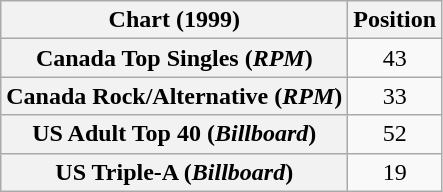<table class="wikitable sortable plainrowheaders" style="text-align:center">
<tr>
<th>Chart (1999)</th>
<th>Position</th>
</tr>
<tr>
<th scope="row">Canada Top Singles (<em>RPM</em>)</th>
<td>43</td>
</tr>
<tr>
<th scope="row">Canada Rock/Alternative (<em>RPM</em>)</th>
<td>33</td>
</tr>
<tr>
<th scope="row">US Adult Top 40 (<em>Billboard</em>)</th>
<td>52</td>
</tr>
<tr>
<th scope="row">US Triple-A (<em>Billboard</em>)</th>
<td>19</td>
</tr>
</table>
